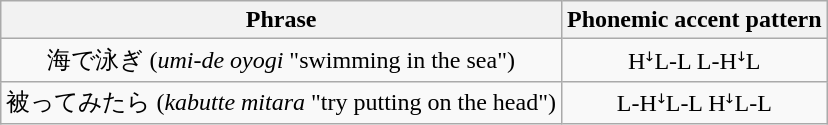<table class="wikitable" style="text-align:center; margin:1em auto 1em auto">
<tr>
<th>Phrase</th>
<th>Phonemic accent pattern</th>
</tr>
<tr>
<td>海で泳ぎ (<em>umi-de oyogi</em> "swimming in the sea")</td>
<td>HꜜL-L L-HꜜL</td>
</tr>
<tr>
<td>被ってみたら (<em>kabutte mitara</em> "try putting on the head")</td>
<td>L-HꜜL-L HꜜL-L</td>
</tr>
</table>
